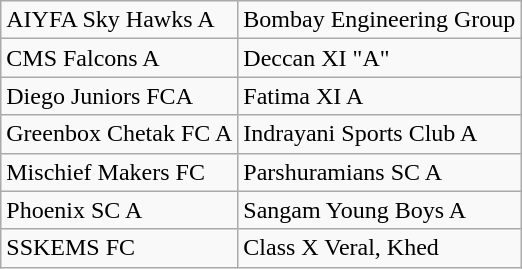<table class="wikitable">
<tr>
<td>AIYFA Sky Hawks A</td>
<td>Bombay Engineering Group</td>
</tr>
<tr>
<td>CMS Falcons A</td>
<td>Deccan XI "A"</td>
</tr>
<tr>
<td>Diego Juniors FCA</td>
<td>Fatima XI A</td>
</tr>
<tr>
<td>Greenbox Chetak FC A</td>
<td>Indrayani Sports Club A</td>
</tr>
<tr>
<td>Mischief Makers FC</td>
<td>Parshuramians SC A</td>
</tr>
<tr>
<td>Phoenix SC A</td>
<td>Sangam Young Boys A</td>
</tr>
<tr>
<td>SSKEMS FC</td>
<td>Class X Veral, Khed</td>
</tr>
</table>
